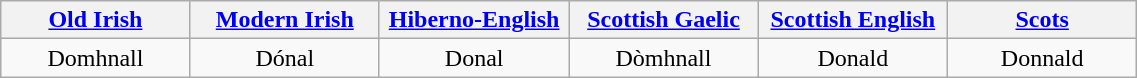<table class="wikitable" style="text-align:right">
<tr>
<th width="16%"><a href='#'>Old Irish</a></th>
<th width="16%"><a href='#'>Modern Irish</a></th>
<th width="16%"><a href='#'>Hiberno-English</a></th>
<th width="16%"><a href='#'>Scottish Gaelic</a></th>
<th width="16%"><a href='#'>Scottish English</a></th>
<th width="16%"><a href='#'>Scots</a></th>
</tr>
<tr>
<td align="center">Domhnall</td>
<td align="center">Dónal</td>
<td align="center">Donal</td>
<td align="center">Dòmhnall</td>
<td align="center">Donald</td>
<td align="center">Donnald</td>
</tr>
</table>
